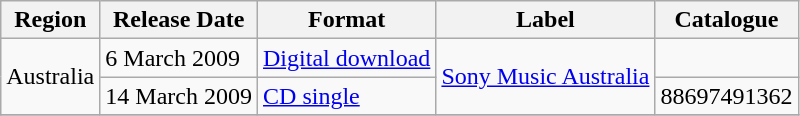<table class="wikitable">
<tr>
<th>Region</th>
<th>Release Date</th>
<th>Format</th>
<th>Label</th>
<th>Catalogue</th>
</tr>
<tr>
<td rowspan=2>Australia</td>
<td>6 March 2009</td>
<td><a href='#'>Digital download</a></td>
<td rowspan=2><a href='#'>Sony Music Australia</a></td>
<td></td>
</tr>
<tr>
<td>14 March 2009</td>
<td><a href='#'>CD single</a></td>
<td>88697491362</td>
</tr>
<tr>
</tr>
</table>
